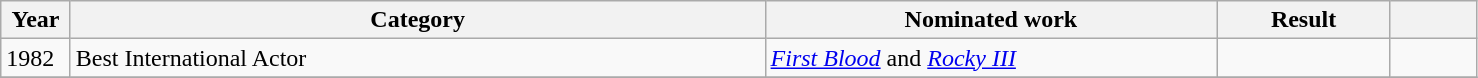<table class=wikitable class="wikitable sortable">
<tr>
<th width=4%>Year</th>
<th width=40%>Category</th>
<th width=26%>Nominated work</th>
<th width=10%>Result</th>
<th width=5%></th>
</tr>
<tr>
<td>1982</td>
<td>Best International Actor</td>
<td><em><a href='#'>First Blood</a></em> and <em><a href='#'>Rocky III</a></em></td>
<td></td>
<td></td>
</tr>
<tr>
</tr>
</table>
